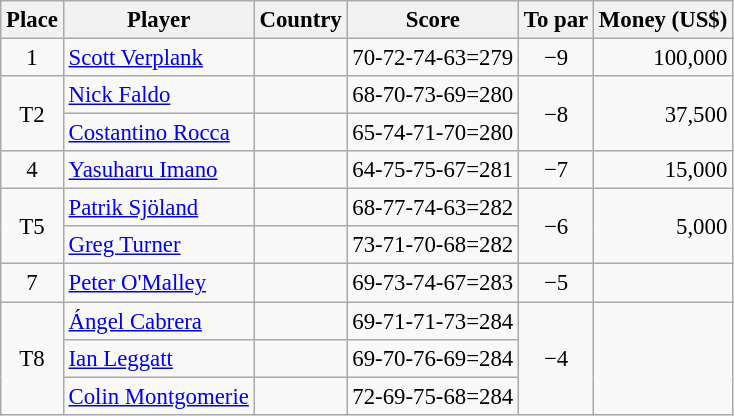<table class="wikitable" style="font-size:95%;">
<tr>
<th>Place</th>
<th>Player</th>
<th>Country</th>
<th>Score</th>
<th>To par</th>
<th>Money (US$)</th>
</tr>
<tr>
<td align=center>1</td>
<td><a href='#'>Scott Verplank</a></td>
<td></td>
<td>70-72-74-63=279</td>
<td align=center>−9</td>
<td align=right>100,000</td>
</tr>
<tr>
<td align=center rowspan=2>T2</td>
<td><a href='#'>Nick Faldo</a></td>
<td></td>
<td>68-70-73-69=280</td>
<td align=center rowspan=2>−8</td>
<td align=right rowspan=2>37,500</td>
</tr>
<tr>
<td><a href='#'>Costantino Rocca</a></td>
<td></td>
<td>65-74-71-70=280</td>
</tr>
<tr>
<td align=center>4</td>
<td><a href='#'>Yasuharu Imano</a></td>
<td></td>
<td>64-75-75-67=281</td>
<td align=center>−7</td>
<td align=right>15,000</td>
</tr>
<tr>
<td align=center rowspan=2>T5</td>
<td><a href='#'>Patrik Sjöland</a></td>
<td></td>
<td>68-77-74-63=282</td>
<td align=center rowspan=2>−6</td>
<td align=right rowspan=2>5,000</td>
</tr>
<tr>
<td><a href='#'>Greg Turner</a></td>
<td></td>
<td>73-71-70-68=282</td>
</tr>
<tr>
<td align=center>7</td>
<td><a href='#'>Peter O'Malley</a></td>
<td></td>
<td>69-73-74-67=283</td>
<td align="center">−5</td>
<td align="right"></td>
</tr>
<tr>
<td rowspan="3" align="center">T8</td>
<td><a href='#'>Ángel Cabrera</a></td>
<td></td>
<td>69-71-71-73=284</td>
<td rowspan="3" align="center">−4</td>
<td rowspan="3" align="right"></td>
</tr>
<tr>
<td><a href='#'>Ian Leggatt</a></td>
<td></td>
<td>69-70-76-69=284</td>
</tr>
<tr>
<td><a href='#'>Colin Montgomerie</a></td>
<td></td>
<td>72-69-75-68=284</td>
</tr>
</table>
